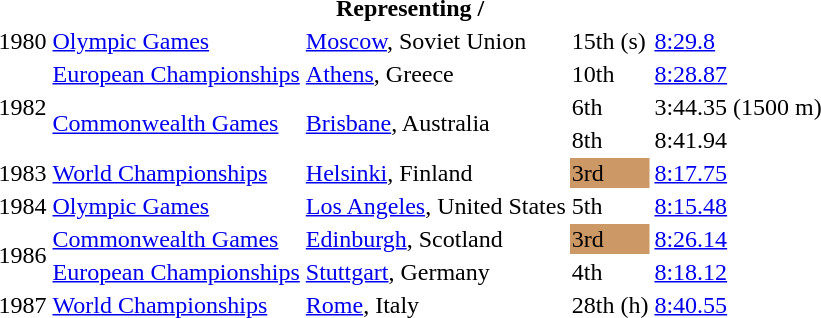<table>
<tr>
<th colspan="6">Representing  / </th>
</tr>
<tr>
<td>1980</td>
<td><a href='#'>Olympic Games</a></td>
<td><a href='#'>Moscow</a>, Soviet Union</td>
<td>15th (s)</td>
<td><a href='#'>8:29.8</a></td>
</tr>
<tr>
<td rowspan=3>1982</td>
<td><a href='#'>European Championships</a></td>
<td><a href='#'>Athens</a>, Greece</td>
<td>10th</td>
<td><a href='#'>8:28.87</a></td>
</tr>
<tr>
<td rowspan=2><a href='#'>Commonwealth Games</a></td>
<td rowspan=2><a href='#'>Brisbane</a>, Australia</td>
<td>6th</td>
<td>3:44.35 (1500 m)</td>
</tr>
<tr>
<td>8th</td>
<td>8:41.94</td>
</tr>
<tr>
<td>1983</td>
<td><a href='#'>World Championships</a></td>
<td><a href='#'>Helsinki</a>, Finland</td>
<td bgcolor=cc9966>3rd</td>
<td><a href='#'>8:17.75</a></td>
</tr>
<tr>
<td>1984</td>
<td><a href='#'>Olympic Games</a></td>
<td><a href='#'>Los Angeles</a>, United States</td>
<td>5th</td>
<td><a href='#'>8:15.48</a></td>
</tr>
<tr>
<td rowspan=2>1986</td>
<td><a href='#'>Commonwealth Games</a></td>
<td><a href='#'>Edinburgh</a>, Scotland</td>
<td bgcolor=cc9966>3rd</td>
<td><a href='#'>8:26.14</a></td>
</tr>
<tr>
<td><a href='#'>European Championships</a></td>
<td><a href='#'>Stuttgart</a>, Germany</td>
<td>4th</td>
<td><a href='#'>8:18.12</a></td>
</tr>
<tr>
<td>1987</td>
<td><a href='#'>World Championships</a></td>
<td><a href='#'>Rome</a>, Italy</td>
<td>28th (h)</td>
<td><a href='#'>8:40.55</a></td>
</tr>
</table>
